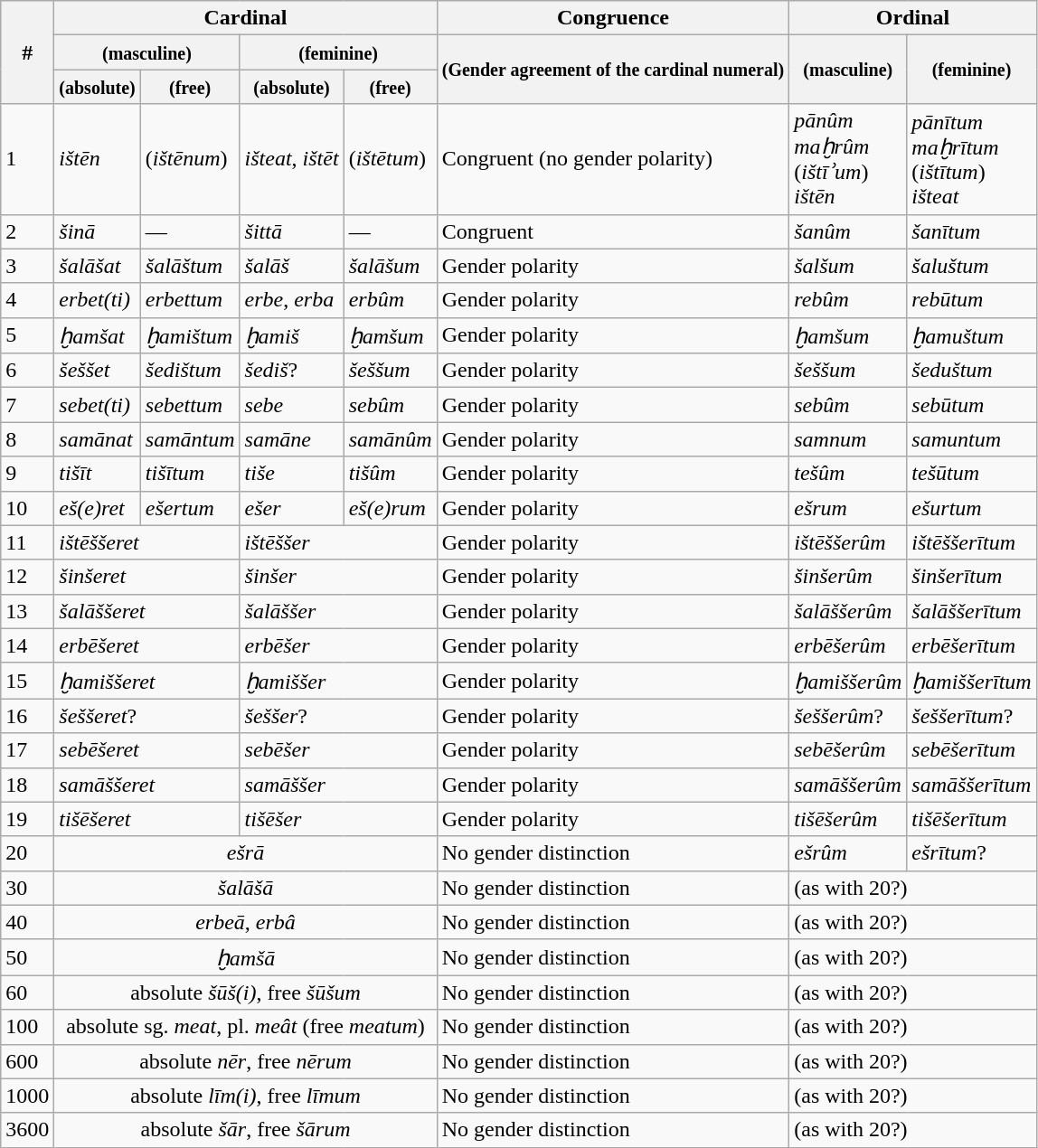<table class="wikitable" align="center">
<tr>
<th rowspan=3>#</th>
<th colspan=4>Cardinal</th>
<th>Congruence</th>
<th colspan=2>Ordinal</th>
</tr>
<tr>
<th colspan=2><small>(masculine)</small></th>
<th colspan=2><small>(feminine)</small></th>
<th rowspan=2><small>(Gender agreement of the cardinal numeral)</small></th>
<th rowspan=2><small>(masculine)</small></th>
<th rowspan=2><small>(feminine)</small></th>
</tr>
<tr>
<th><small>(absolute)</small></th>
<th><small>(free)</small></th>
<th><small>(absolute)</small></th>
<th><small>(free)</small></th>
</tr>
<tr>
<td align='left'>1</td>
<td><em>ištēn</em></td>
<td>(<em>ištēnum</em>)</td>
<td><em>išteat</em>, <em>ištēt</em></td>
<td>(<em>ištētum</em>)</td>
<td>Congruent (no gender polarity)</td>
<td><em>pānûm</em><br><em>maḫrûm</em><br>(<em>ištīʾum</em>)<br><em>ištēn</em></td>
<td><em>pānītum</em><br><em>maḫrītum</em><br>(<em>ištītum</em>)<br><em>išteat</em></td>
</tr>
<tr>
<td align='left'>2</td>
<td><em>šinā</em></td>
<td>—</td>
<td><em>šittā</em></td>
<td>—</td>
<td>Congruent</td>
<td><em>šanûm</em></td>
<td><em>šanītum</em></td>
</tr>
<tr>
<td align='left'>3</td>
<td><em>šalāšat</em></td>
<td><em>šalāštum</em></td>
<td><em>šalāš</em></td>
<td><em>šalāšum</em></td>
<td>Gender polarity</td>
<td><em>šalšum</em></td>
<td><em>šaluštum</em></td>
</tr>
<tr>
<td align='left'>4</td>
<td><em>erbet(ti)</em></td>
<td><em>erbettum</em></td>
<td><em>erbe</em>, <em>erba</em></td>
<td><em>erbûm</em></td>
<td>Gender polarity</td>
<td><em>rebûm</em></td>
<td><em>rebūtum</em></td>
</tr>
<tr>
<td align='left'>5</td>
<td><em>ḫamšat</em></td>
<td><em>ḫamištum</em></td>
<td><em>ḫamiš</em></td>
<td><em>ḫamšum</em></td>
<td>Gender polarity</td>
<td><em>ḫamšum</em></td>
<td><em>ḫamuštum</em></td>
</tr>
<tr>
<td align='left'>6</td>
<td><em>šeššet</em></td>
<td><em>šedištum</em></td>
<td><em>šediš</em>?</td>
<td><em>šeššum</em></td>
<td>Gender polarity</td>
<td><em>šeššum</em></td>
<td><em>šeduštum</em></td>
</tr>
<tr>
<td align='left'>7</td>
<td><em>sebet(ti)</em></td>
<td><em>sebettum</em></td>
<td><em>sebe</em></td>
<td><em>sebûm</em></td>
<td>Gender polarity</td>
<td><em>sebûm</em></td>
<td><em>sebūtum</em></td>
</tr>
<tr>
<td align='left'>8</td>
<td><em>samānat</em></td>
<td><em>samāntum</em></td>
<td><em>samāne</em></td>
<td><em>samānûm</em></td>
<td>Gender polarity</td>
<td><em>samnum</em></td>
<td><em>samuntum</em></td>
</tr>
<tr>
<td align='left'>9</td>
<td><em>tišīt</em></td>
<td><em>tišītum</em></td>
<td><em>tiše</em></td>
<td><em>tišûm</em></td>
<td>Gender polarity</td>
<td><em>tešûm</em></td>
<td><em>tešūtum</em></td>
</tr>
<tr>
<td align='left'>10</td>
<td><em>eš(e)ret</em></td>
<td><em>ešertum</em></td>
<td><em>ešer</em></td>
<td><em>eš(e)rum</em></td>
<td>Gender polarity</td>
<td><em>ešrum</em></td>
<td><em>ešurtum</em></td>
</tr>
<tr>
<td align='left'>11</td>
<td colspan=2><em>ištēššeret</em></td>
<td colspan=2><em>ištēššer</em></td>
<td>Gender polarity</td>
<td><em>ištēššerûm</em></td>
<td><em>ištēššerītum</em></td>
</tr>
<tr>
<td align='left'>12</td>
<td colspan=2><em>šinšeret</em></td>
<td colspan=2><em>šinšer</em></td>
<td>Gender polarity</td>
<td><em>šinšerûm</em></td>
<td><em>šinšerītum</em></td>
</tr>
<tr>
<td align='left'>13</td>
<td colspan=2><em>šalāššeret</em></td>
<td colspan=2><em>šalāššer</em></td>
<td>Gender polarity</td>
<td><em>šalāššerûm</em></td>
<td><em>šalāššerītum</em></td>
</tr>
<tr>
<td align='left'>14</td>
<td colspan=2><em>erbēšeret</em></td>
<td colspan=2><em>erbēšer</em></td>
<td>Gender polarity</td>
<td><em>erbēšerûm</em></td>
<td><em>erbēšerītum</em></td>
</tr>
<tr>
<td align='left'>15</td>
<td colspan=2><em>ḫamiššeret</em></td>
<td colspan=2><em>ḫamiššer</em></td>
<td>Gender polarity</td>
<td><em>ḫamiššerûm</em></td>
<td><em>ḫamiššerītum</em></td>
</tr>
<tr>
<td align='left'>16</td>
<td colspan=2><em>šeššeret</em>?</td>
<td colspan=2><em>šeššer</em>?</td>
<td>Gender polarity</td>
<td><em>šeššerûm</em>?</td>
<td><em>šeššerītum</em>?</td>
</tr>
<tr>
<td align='left'>17</td>
<td colspan=2><em>sebēšeret</em></td>
<td colspan=2><em>sebēšer</em></td>
<td>Gender polarity</td>
<td><em>sebēšerûm</em></td>
<td><em>sebēšerītum</em></td>
</tr>
<tr>
<td align='left'>18</td>
<td colspan=2><em>samāššeret</em></td>
<td colspan=2><em>samāššer</em></td>
<td>Gender polarity</td>
<td><em>samāššerûm</em></td>
<td><em>samāššerītum</em></td>
</tr>
<tr>
<td align='left'>19</td>
<td colspan=2><em>tišēšeret</em></td>
<td colspan=2><em>tišēšer</em></td>
<td>Gender polarity</td>
<td><em>tišēšerûm</em></td>
<td><em>tišēšerītum</em></td>
</tr>
<tr>
<td align='left'>20</td>
<td colspan='4' align='center'><em>ešrā</em></td>
<td>No gender distinction</td>
<td><em>ešrûm</em></td>
<td><em>ešrītum</em>?</td>
</tr>
<tr>
<td align='left'>30</td>
<td colspan='4' align='center'><em>šalāšā</em></td>
<td>No gender distinction</td>
<td colspan=2>(as with 20?)</td>
</tr>
<tr>
<td align='left'>40</td>
<td colspan='4' align='center'><em>erbeā</em>, <em>erbâ</em></td>
<td>No gender distinction</td>
<td colspan=2>(as with 20?)</td>
</tr>
<tr>
<td align='left'>50</td>
<td colspan='4' align='center'><em>ḫamšā</em></td>
<td>No gender distinction</td>
<td colspan=2>(as with 20?)</td>
</tr>
<tr>
<td align='left'>60</td>
<td colspan='4' align='center'>absolute <em>šūš(i)</em>, free <em>šūšum</em></td>
<td>No gender distinction</td>
<td colspan=2>(as with 20?)</td>
</tr>
<tr>
<td align='left'>100</td>
<td colspan='4' align='center'>absolute sg. <em>meat</em>, pl. <em>meât</em> (free <em>meatum</em>)</td>
<td>No gender distinction</td>
<td colspan=2>(as with 20?)</td>
</tr>
<tr>
<td align='left'>600</td>
<td colspan='4' align='center'>absolute <em>nēr</em>, free <em>nērum</em></td>
<td>No gender distinction</td>
<td colspan=2>(as with 20?)</td>
</tr>
<tr>
<td align='left'>1000</td>
<td colspan='4' align='center'>absolute <em>līm(i)</em>, free <em>līmum</em></td>
<td>No gender distinction</td>
<td colspan=2>(as with 20?)</td>
</tr>
<tr>
<td align='left'>3600</td>
<td colspan='4' align='center'>absolute <em>šār</em>, free <em>šārum</em></td>
<td>No gender distinction</td>
<td colspan=2>(as with 20?)</td>
</tr>
</table>
